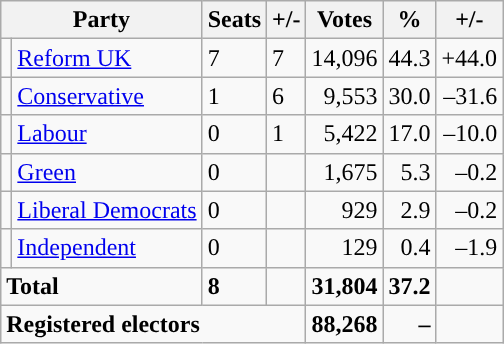<table class="wikitable sortable">
<tr>
<th colspan="2">Party</th>
<th>Seats</th>
<th>+/-</th>
<th>Votes</th>
<th>%</th>
<th>+/-</th>
</tr>
<tr>
<td style="background-color: "></td>
<td><a href='#'>Reform UK</a></td>
<td>7</td>
<td> 7</td>
<td style="text-align:right;">14,096</td>
<td style="text-align:right;">44.3</td>
<td style="text-align:right;">+44.0</td>
</tr>
<tr>
<td style="background-color: "></td>
<td><a href='#'>Conservative</a></td>
<td>1</td>
<td> 6</td>
<td style="text-align:right;">9,553</td>
<td style="text-align:right;">30.0</td>
<td style="text-align:right;">–31.6</td>
</tr>
<tr>
<td style="background-color: "></td>
<td><a href='#'>Labour</a></td>
<td>0</td>
<td> 1</td>
<td style="text-align:right;">5,422</td>
<td style="text-align:right;">17.0</td>
<td style="text-align:right;">–10.0</td>
</tr>
<tr>
<td style="background-color: "></td>
<td><a href='#'>Green</a></td>
<td>0</td>
<td></td>
<td style="text-align:right;">1,675</td>
<td style="text-align:right;">5.3</td>
<td style="text-align:right;">–0.2</td>
</tr>
<tr>
<td style="background-color: "></td>
<td><a href='#'>Liberal Democrats</a></td>
<td>0</td>
<td></td>
<td style="text-align:right;">929</td>
<td style="text-align:right;">2.9</td>
<td style="text-align:right;">–0.2</td>
</tr>
<tr>
<td style="background-color: "></td>
<td><a href='#'>Independent</a></td>
<td>0</td>
<td></td>
<td style="text-align:right;">129</td>
<td style="text-align:right;">0.4</td>
<td style="text-align:right;">–1.9</td>
</tr>
<tr>
<td colspan="2"><strong>Total</strong></td>
<td><strong>8</strong></td>
<td></td>
<td style="text-align:right;"><strong>31,804</strong></td>
<td style="text-align:right;"><strong>37.2</strong></td>
<td style="text-align:right;"></td>
</tr>
<tr>
<td colspan="4"><strong>Registered electors</strong></td>
<td style="text-align:right;"><strong>88,268</strong></td>
<td style="text-align:right;"><strong>–</strong></td>
<td style="text-align:right;"></td>
</tr>
</table>
